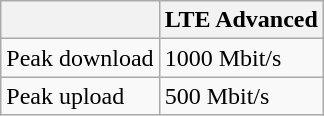<table class="wikitable">
<tr>
<th></th>
<th>LTE Advanced</th>
</tr>
<tr>
<td>Peak download</td>
<td>1000 Mbit/s</td>
</tr>
<tr>
<td>Peak upload</td>
<td>500 Mbit/s</td>
</tr>
</table>
